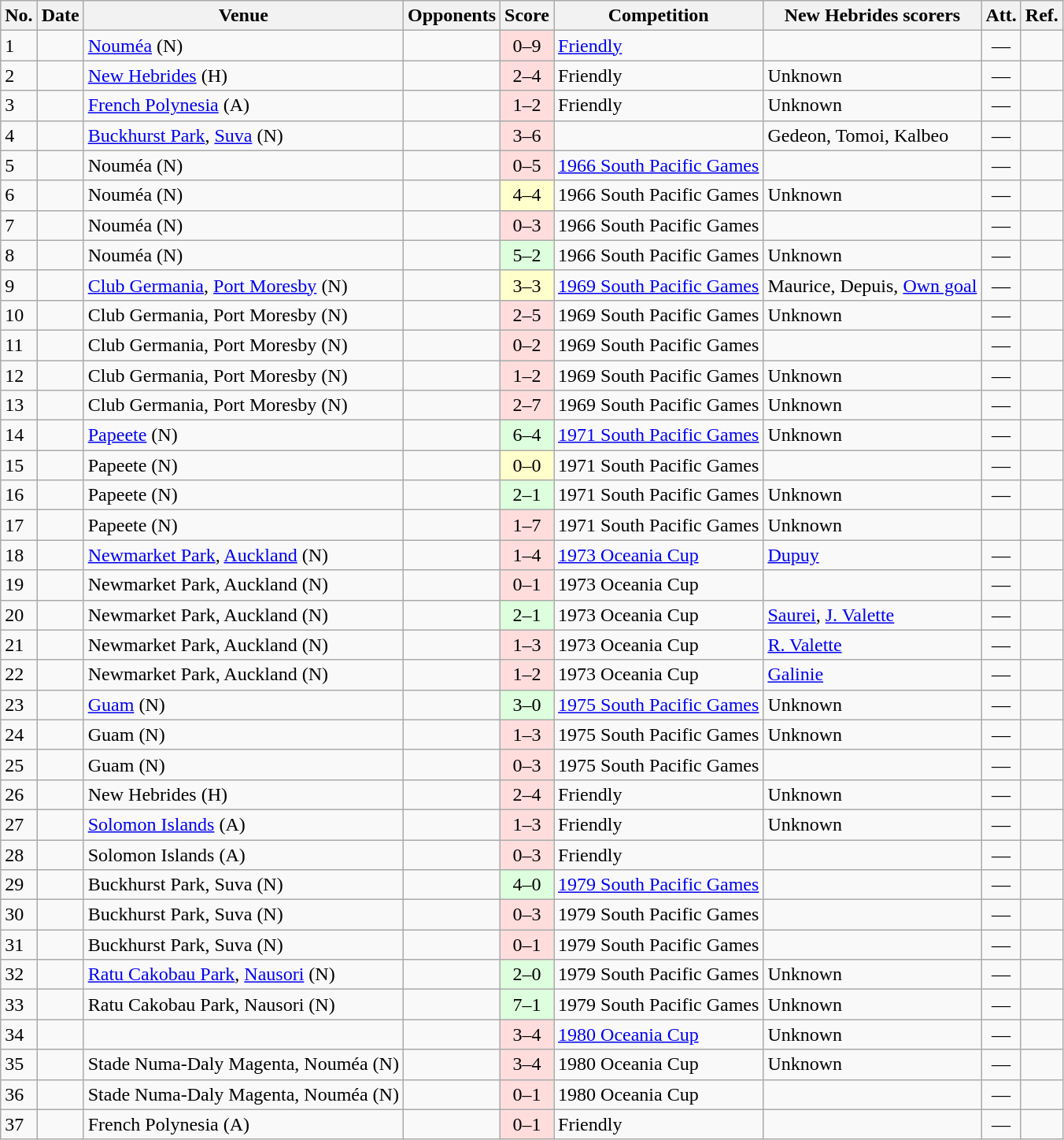<table class="wikitable sortable">
<tr>
<th>No.</th>
<th>Date</th>
<th>Venue</th>
<th>Opponents</th>
<th>Score</th>
<th>Competition</th>
<th class=unsortable>New Hebrides scorers</th>
<th>Att.</th>
<th class=unsortable>Ref.</th>
</tr>
<tr>
<td>1</td>
<td></td>
<td><a href='#'>Nouméa</a> (N)</td>
<td></td>
<td align=center bgcolor=#ffdddd>0–9</td>
<td><a href='#'>Friendly</a></td>
<td></td>
<td align=center>—</td>
<td></td>
</tr>
<tr>
<td>2</td>
<td></td>
<td><a href='#'>New Hebrides</a> (H)</td>
<td></td>
<td align=center bgcolor=#ffdddd>2–4</td>
<td>Friendly</td>
<td>Unknown</td>
<td align=center>—</td>
<td></td>
</tr>
<tr>
<td>3</td>
<td></td>
<td><a href='#'>French Polynesia</a> (A)</td>
<td></td>
<td align=center bgcolor=#ffdddd>1–2</td>
<td>Friendly</td>
<td>Unknown</td>
<td align=center>—</td>
<td></td>
</tr>
<tr>
<td>4</td>
<td></td>
<td><a href='#'>Buckhurst Park</a>, <a href='#'>Suva</a> (N)</td>
<td></td>
<td align=center bgcolor=#ffdddd>3–6</td>
<td></td>
<td>Gedeon, Tomoi, Kalbeo</td>
<td align=center>—</td>
<td></td>
</tr>
<tr>
<td>5</td>
<td></td>
<td>Nouméa (N)</td>
<td></td>
<td align=center bgcolor=#ffdddd>0–5</td>
<td><a href='#'>1966 South Pacific Games</a></td>
<td></td>
<td align=center>—</td>
<td></td>
</tr>
<tr>
<td>6</td>
<td></td>
<td>Nouméa (N)</td>
<td></td>
<td align=center bgcolor=#ffffcc>4–4</td>
<td>1966 South Pacific Games</td>
<td>Unknown</td>
<td align=center>—</td>
<td></td>
</tr>
<tr>
<td>7</td>
<td></td>
<td>Nouméa (N)</td>
<td></td>
<td align=center bgcolor=#ffdddd>0–3</td>
<td>1966 South Pacific Games</td>
<td></td>
<td align=center>—</td>
<td></td>
</tr>
<tr>
<td>8</td>
<td></td>
<td>Nouméa (N)</td>
<td></td>
<td align=center bgcolor=#ddffdd>5–2</td>
<td>1966 South Pacific Games</td>
<td>Unknown</td>
<td align=center>—</td>
<td></td>
</tr>
<tr>
<td>9</td>
<td></td>
<td><a href='#'>Club Germania</a>, <a href='#'>Port Moresby</a> (N)</td>
<td></td>
<td align=center bgcolor=#ffffcc>3–3</td>
<td><a href='#'>1969 South Pacific Games</a></td>
<td>Maurice, Depuis, <a href='#'>Own goal</a></td>
<td align=center>—</td>
<td></td>
</tr>
<tr>
<td>10</td>
<td></td>
<td>Club Germania, Port Moresby (N)</td>
<td></td>
<td align=center bgcolor=#ffdddd>2–5</td>
<td>1969 South Pacific Games</td>
<td>Unknown</td>
<td align=center>—</td>
<td></td>
</tr>
<tr>
<td>11</td>
<td></td>
<td>Club Germania, Port Moresby (N)</td>
<td></td>
<td align=center bgcolor=#ffdddd>0–2</td>
<td>1969 South Pacific Games</td>
<td></td>
<td align=center>—</td>
<td></td>
</tr>
<tr>
<td>12</td>
<td></td>
<td>Club Germania, Port Moresby (N)</td>
<td></td>
<td align=center bgcolor=#ffdddd>1–2</td>
<td>1969 South Pacific Games</td>
<td>Unknown</td>
<td align=center>—</td>
<td></td>
</tr>
<tr>
<td>13</td>
<td></td>
<td>Club Germania, Port Moresby (N)</td>
<td></td>
<td align=center bgcolor=#ffdddd>2–7</td>
<td>1969 South Pacific Games</td>
<td>Unknown</td>
<td align=center>—</td>
<td></td>
</tr>
<tr>
<td>14</td>
<td></td>
<td><a href='#'>Papeete</a> (N)</td>
<td></td>
<td align=center bgcolor=#ddffdd>6–4</td>
<td><a href='#'>1971 South Pacific Games</a></td>
<td>Unknown</td>
<td align=center>—</td>
<td></td>
</tr>
<tr>
<td>15</td>
<td></td>
<td>Papeete (N)</td>
<td></td>
<td align=center bgcolor=#ffffcc>0–0</td>
<td>1971 South Pacific Games</td>
<td></td>
<td align=center>—</td>
<td></td>
</tr>
<tr>
<td>16</td>
<td></td>
<td>Papeete (N)</td>
<td></td>
<td align=center bgcolor=#ddffdd>2–1</td>
<td>1971 South Pacific Games</td>
<td>Unknown</td>
<td align=center>—</td>
<td></td>
</tr>
<tr>
<td>17</td>
<td></td>
<td>Papeete (N)</td>
<td></td>
<td align=center bgcolor=#ffdddd>1–7</td>
<td>1971 South Pacific Games</td>
<td>Unknown</td>
<td align=center></td>
<td></td>
</tr>
<tr>
<td>18</td>
<td></td>
<td><a href='#'>Newmarket Park</a>, <a href='#'>Auckland</a> (N)</td>
<td></td>
<td align=center bgcolor=#ffdddd>1–4</td>
<td><a href='#'>1973 Oceania Cup</a></td>
<td><a href='#'>Dupuy</a></td>
<td align=center>—</td>
<td></td>
</tr>
<tr>
<td>19</td>
<td></td>
<td>Newmarket Park, Auckland (N)</td>
<td></td>
<td align=center bgcolor=#ffdddd>0–1</td>
<td>1973 Oceania Cup</td>
<td></td>
<td align=center>—</td>
<td></td>
</tr>
<tr>
<td>20</td>
<td></td>
<td>Newmarket Park, Auckland (N)</td>
<td></td>
<td align=center bgcolor=#ddffdd>2–1</td>
<td>1973 Oceania Cup</td>
<td><a href='#'>Saurei</a>, <a href='#'>J. Valette</a></td>
<td align=center>—</td>
<td></td>
</tr>
<tr>
<td>21</td>
<td></td>
<td>Newmarket Park, Auckland (N)</td>
<td></td>
<td align=center bgcolor=#ffdddd>1–3</td>
<td>1973 Oceania Cup</td>
<td><a href='#'>R. Valette</a></td>
<td align=center>—</td>
<td></td>
</tr>
<tr>
<td>22</td>
<td></td>
<td>Newmarket Park, Auckland (N)</td>
<td></td>
<td align=center bgcolor=#ffdddd>1–2</td>
<td>1973 Oceania Cup</td>
<td><a href='#'>Galinie</a></td>
<td align=center>—</td>
<td></td>
</tr>
<tr>
<td>23</td>
<td></td>
<td><a href='#'>Guam</a> (N)</td>
<td></td>
<td align=center bgcolor=#ddffdd>3–0</td>
<td><a href='#'>1975 South Pacific Games</a></td>
<td>Unknown</td>
<td align=center>—</td>
<td></td>
</tr>
<tr>
<td>24</td>
<td></td>
<td>Guam (N)</td>
<td></td>
<td align=center bgcolor=#ffdddd>1–3</td>
<td>1975 South Pacific Games</td>
<td>Unknown</td>
<td align=center>—</td>
<td></td>
</tr>
<tr>
<td>25</td>
<td></td>
<td>Guam (N)</td>
<td></td>
<td align=center bgcolor=#ffdddd>0–3</td>
<td>1975 South Pacific Games</td>
<td></td>
<td align=center>—</td>
<td></td>
</tr>
<tr>
<td>26</td>
<td></td>
<td>New Hebrides (H)</td>
<td></td>
<td align=center bgcolor=#ffdddd>2–4</td>
<td>Friendly</td>
<td>Unknown</td>
<td align=center>—</td>
<td></td>
</tr>
<tr>
<td>27</td>
<td></td>
<td><a href='#'>Solomon Islands</a> (A)</td>
<td></td>
<td align=center bgcolor=#ffdddd>1–3</td>
<td>Friendly</td>
<td>Unknown</td>
<td align=center>—</td>
<td></td>
</tr>
<tr>
<td>28</td>
<td></td>
<td>Solomon Islands (A)</td>
<td></td>
<td align=center bgcolor=#ffdddd>0–3</td>
<td>Friendly</td>
<td></td>
<td align=center>—</td>
<td></td>
</tr>
<tr>
<td>29</td>
<td></td>
<td>Buckhurst Park, Suva (N)</td>
<td></td>
<td align=center bgcolor=#ddffdd>4–0</td>
<td><a href='#'>1979 South Pacific Games</a></td>
<td></td>
<td align=center>—</td>
<td></td>
</tr>
<tr>
<td>30</td>
<td></td>
<td>Buckhurst Park, Suva (N)</td>
<td></td>
<td align=center bgcolor=#ffdddd>0–3</td>
<td>1979 South Pacific Games</td>
<td></td>
<td align=center>—</td>
<td></td>
</tr>
<tr>
<td>31</td>
<td></td>
<td>Buckhurst Park, Suva (N)</td>
<td></td>
<td align=center bgcolor=#ffdddd>0–1</td>
<td>1979 South Pacific Games</td>
<td></td>
<td align=center>—</td>
<td></td>
</tr>
<tr>
<td>32</td>
<td></td>
<td><a href='#'>Ratu Cakobau Park</a>, <a href='#'>Nausori</a> (N)</td>
<td></td>
<td align=center bgcolor=#ddffdd>2–0</td>
<td>1979 South Pacific Games</td>
<td>Unknown</td>
<td align=center>—</td>
<td></td>
</tr>
<tr>
<td>33</td>
<td></td>
<td>Ratu Cakobau Park, Nausori (N)</td>
<td></td>
<td align=center bgcolor=#ddffdd>7–1</td>
<td>1979 South Pacific Games</td>
<td>Unknown</td>
<td align=center>—</td>
<td></td>
</tr>
<tr>
<td>34</td>
<td></td>
<td></td>
<td></td>
<td align=center bgcolor=#ffdddd>3–4</td>
<td><a href='#'>1980 Oceania Cup</a></td>
<td>Unknown</td>
<td align=center>—</td>
<td></td>
</tr>
<tr>
<td>35</td>
<td></td>
<td>Stade Numa-Daly Magenta, Nouméa (N)</td>
<td></td>
<td align=center bgcolor=#ffdddd>3–4</td>
<td>1980 Oceania Cup</td>
<td>Unknown</td>
<td align=center>—</td>
<td></td>
</tr>
<tr>
<td>36</td>
<td></td>
<td>Stade Numa-Daly Magenta, Nouméa (N)</td>
<td></td>
<td align=center bgcolor=#ffdddd>0–1</td>
<td>1980 Oceania Cup</td>
<td></td>
<td align=center>—</td>
<td></td>
</tr>
<tr>
<td>37</td>
<td></td>
<td>French Polynesia (A)</td>
<td></td>
<td align=center bgcolor=#ffdddd>0–1</td>
<td>Friendly</td>
<td></td>
<td align=center>—</td>
<td></td>
</tr>
</table>
